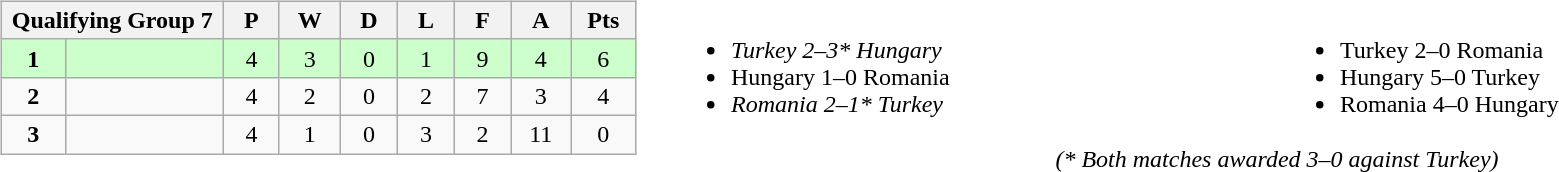<table width=100%>
<tr>
<td valign="top" width="440"><br><table class="wikitable">
<tr>
<th colspan="2">Qualifying Group 7</th>
<th rowspan="1">P</th>
<th rowspan="1">W</th>
<th colspan="1">D</th>
<th colspan="1">L</th>
<th colspan="1">F</th>
<th colspan="1">A</th>
<th colspan="1">Pts</th>
</tr>
<tr style="background:#ccffcc;">
<td align=center width="50"><strong>1</strong></td>
<td width="150"><strong></strong></td>
<td align=center width="50">4</td>
<td align=center width="50">3</td>
<td align=center width="50">0</td>
<td align=center width="50">1</td>
<td align=center width="50">9</td>
<td align=center width="50">4</td>
<td align=center width="50">6</td>
</tr>
<tr>
<td align=center><strong>2</strong></td>
<td></td>
<td align=center>4</td>
<td align=center>2</td>
<td align=center>0</td>
<td align=center>2</td>
<td align=center>7</td>
<td align=center>3</td>
<td align=center>4</td>
</tr>
<tr>
<td align=center><strong>3</strong></td>
<td></td>
<td align=center>4</td>
<td align=center>1</td>
<td align=center>0</td>
<td align=center>3</td>
<td align=center>2</td>
<td align=center>11</td>
<td align=center>0</td>
</tr>
</table>
</td>
<td valign="middle" align="center"><br><table width=100%>
<tr>
<td valign="middle" align=left width=50%><br><ul><li><em>Turkey 2–3* Hungary</em></li><li>Hungary 1–0 Romania</li><li><em>Romania 2–1* Turkey </em></li></ul></td>
<td valign="middle" align=left width=50%><br><ul><li>Turkey 2–0 Romania</li><li>Hungary 5–0 Turkey</li><li>Romania 4–0 Hungary</li></ul></td>
</tr>
</table>
<em>(* Both matches awarded 3–0 against Turkey)</em><br></td>
</tr>
</table>
